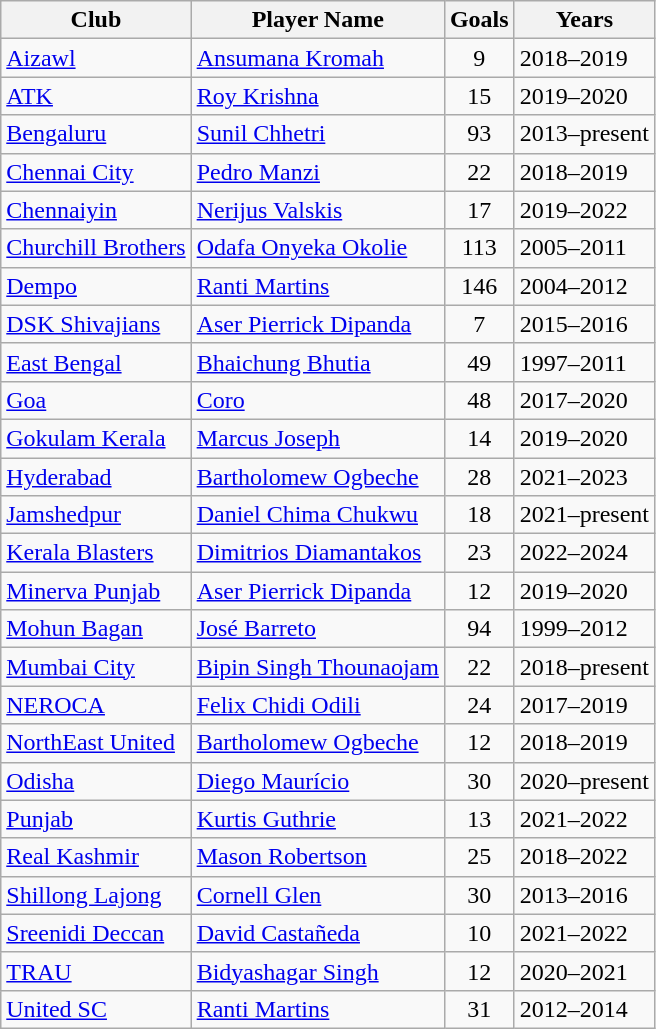<table class="wikitable alternance">
<tr>
<th>Club</th>
<th>Player Name</th>
<th>Goals</th>
<th>Years</th>
</tr>
<tr>
<td><a href='#'>Aizawl</a></td>
<td> <a href='#'>Ansumana Kromah</a></td>
<td align="center">9</td>
<td>2018–2019</td>
</tr>
<tr>
<td><a href='#'>ATK</a></td>
<td> <a href='#'>Roy Krishna</a></td>
<td align="center">15</td>
<td>2019–2020</td>
</tr>
<tr>
<td><a href='#'>Bengaluru</a></td>
<td> <a href='#'>Sunil Chhetri</a></td>
<td align="center">93</td>
<td>2013–present</td>
</tr>
<tr>
<td><a href='#'>Chennai City</a></td>
<td> <a href='#'>Pedro Manzi</a></td>
<td align="center">22</td>
<td>2018–2019</td>
</tr>
<tr>
<td><a href='#'>Chennaiyin</a></td>
<td> <a href='#'>Nerijus Valskis</a></td>
<td align="center">17</td>
<td>2019–2022</td>
</tr>
<tr>
<td><a href='#'>Churchill Brothers</a></td>
<td> <a href='#'>Odafa Onyeka Okolie</a></td>
<td align="center">113</td>
<td>2005–2011</td>
</tr>
<tr>
<td><a href='#'>Dempo</a></td>
<td> <a href='#'>Ranti Martins</a></td>
<td align="center">146</td>
<td>2004–2012</td>
</tr>
<tr>
<td><a href='#'>DSK Shivajians</a></td>
<td> <a href='#'>Aser Pierrick Dipanda</a></td>
<td align="center">7</td>
<td>2015–2016</td>
</tr>
<tr>
<td><a href='#'>East Bengal</a></td>
<td> <a href='#'>Bhaichung Bhutia</a></td>
<td align="center">49</td>
<td>1997–2011</td>
</tr>
<tr>
<td><a href='#'>Goa</a></td>
<td> <a href='#'>Coro</a></td>
<td align="center">48</td>
<td>2017–2020</td>
</tr>
<tr>
<td><a href='#'>Gokulam Kerala</a></td>
<td> <a href='#'>Marcus Joseph</a></td>
<td align="center">14</td>
<td>2019–2020</td>
</tr>
<tr>
<td><a href='#'>Hyderabad</a></td>
<td> <a href='#'>Bartholomew Ogbeche</a></td>
<td align="center">28</td>
<td>2021–2023</td>
</tr>
<tr>
<td><a href='#'>Jamshedpur</a></td>
<td> <a href='#'>Daniel Chima Chukwu</a></td>
<td align="center">18</td>
<td>2021–present</td>
</tr>
<tr>
<td><a href='#'>Kerala Blasters</a></td>
<td> <a href='#'>Dimitrios Diamantakos</a></td>
<td align="center">23</td>
<td>2022–2024</td>
</tr>
<tr>
<td><a href='#'>Minerva Punjab</a></td>
<td> <a href='#'>Aser Pierrick Dipanda</a></td>
<td align="center">12</td>
<td>2019–2020</td>
</tr>
<tr>
<td><a href='#'>Mohun Bagan</a></td>
<td> <a href='#'>José Barreto</a></td>
<td align="center">94</td>
<td>1999–2012</td>
</tr>
<tr>
<td><a href='#'>Mumbai City</a></td>
<td> <a href='#'>Bipin Singh Thounaojam</a></td>
<td align="center">22</td>
<td>2018–present</td>
</tr>
<tr>
<td><a href='#'>NEROCA</a></td>
<td> <a href='#'>Felix Chidi Odili</a></td>
<td align="center">24</td>
<td>2017–2019</td>
</tr>
<tr>
<td><a href='#'>NorthEast United</a></td>
<td> <a href='#'>Bartholomew Ogbeche</a></td>
<td align="center">12</td>
<td>2018–2019</td>
</tr>
<tr>
<td><a href='#'>Odisha</a></td>
<td> <a href='#'>Diego Maurício</a></td>
<td align="center">30</td>
<td>2020–present</td>
</tr>
<tr>
<td><a href='#'>Punjab</a></td>
<td> <a href='#'>Kurtis Guthrie</a></td>
<td align="center">13</td>
<td>2021–2022</td>
</tr>
<tr>
<td><a href='#'>Real Kashmir</a></td>
<td> <a href='#'>Mason Robertson</a></td>
<td align="center">25</td>
<td>2018–2022</td>
</tr>
<tr>
<td><a href='#'>Shillong Lajong</a></td>
<td> <a href='#'>Cornell Glen</a></td>
<td align="center">30</td>
<td>2013–2016</td>
</tr>
<tr>
<td><a href='#'>Sreenidi Deccan</a></td>
<td> <a href='#'>David Castañeda</a></td>
<td align="center">10</td>
<td>2021–2022</td>
</tr>
<tr>
<td><a href='#'>TRAU</a></td>
<td> <a href='#'>Bidyashagar Singh</a></td>
<td align="center">12</td>
<td>2020–2021</td>
</tr>
<tr>
<td><a href='#'>United SC</a></td>
<td> <a href='#'>Ranti Martins</a></td>
<td align="center">31</td>
<td>2012–2014</td>
</tr>
</table>
